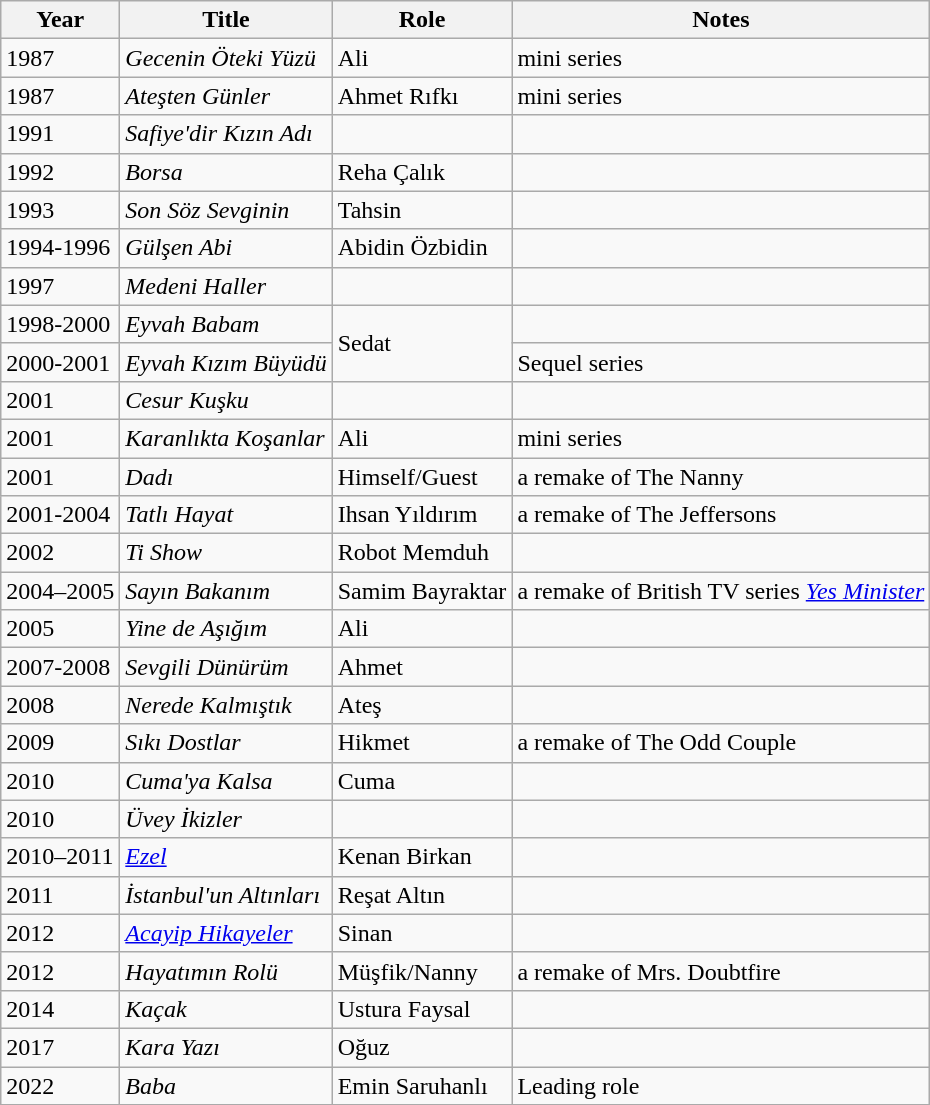<table class="wikitable sortable">
<tr>
<th>Year</th>
<th>Title</th>
<th>Role</th>
<th class="unsortable">Notes</th>
</tr>
<tr>
<td>1987</td>
<td><em>Gecenin Öteki Yüzü</em></td>
<td>Ali</td>
<td>mini series</td>
</tr>
<tr>
<td>1987</td>
<td><em>Ateşten Günler</em></td>
<td>Ahmet Rıfkı</td>
<td>mini series</td>
</tr>
<tr>
<td>1991</td>
<td><em>Safiye'dir Kızın Adı</em></td>
<td></td>
<td></td>
</tr>
<tr>
<td>1992</td>
<td><em>Borsa</em></td>
<td>Reha Çalık</td>
<td></td>
</tr>
<tr>
<td>1993</td>
<td><em>Son Söz Sevginin</em></td>
<td>Tahsin</td>
<td></td>
</tr>
<tr>
<td>1994-1996</td>
<td><em>Gülşen Abi</em></td>
<td>Abidin Özbidin</td>
<td></td>
</tr>
<tr>
<td>1997</td>
<td><em>Medeni Haller</em></td>
<td></td>
<td></td>
</tr>
<tr>
<td>1998-2000</td>
<td><em>Eyvah Babam</em></td>
<td rowspan="2">Sedat</td>
<td></td>
</tr>
<tr>
<td>2000-2001</td>
<td><em>Eyvah Kızım Büyüdü</em></td>
<td>Sequel series</td>
</tr>
<tr>
<td>2001</td>
<td><em>Cesur Kuşku</em></td>
<td></td>
<td></td>
</tr>
<tr>
<td>2001</td>
<td><em>Karanlıkta Koşanlar</em></td>
<td>Ali</td>
<td>mini series</td>
</tr>
<tr>
<td>2001</td>
<td><em>Dadı</em></td>
<td>Himself/Guest</td>
<td>a remake of  The Nanny</td>
</tr>
<tr>
<td>2001-2004</td>
<td><em>Tatlı Hayat</em></td>
<td>Ihsan Yıldırım</td>
<td>a remake of The Jeffersons</td>
</tr>
<tr>
<td>2002</td>
<td><em>Ti Show</em></td>
<td>Robot Memduh</td>
<td></td>
</tr>
<tr>
<td>2004–2005</td>
<td><em>Sayın Bakanım</em></td>
<td>Samim Bayraktar</td>
<td>a remake of British TV series <em><a href='#'>Yes Minister</a></em></td>
</tr>
<tr>
<td>2005</td>
<td><em>Yine de Aşığım</em></td>
<td>Ali</td>
<td></td>
</tr>
<tr>
<td>2007-2008</td>
<td><em>Sevgili Dünürüm</em></td>
<td>Ahmet</td>
<td></td>
</tr>
<tr>
<td>2008</td>
<td><em>Nerede Kalmıştık</em></td>
<td>Ateş</td>
<td></td>
</tr>
<tr>
<td>2009</td>
<td><em>Sıkı Dostlar</em></td>
<td>Hikmet</td>
<td>a remake of The Odd Couple</td>
</tr>
<tr>
<td>2010</td>
<td><em>Cuma'ya Kalsa</em></td>
<td>Cuma</td>
<td></td>
</tr>
<tr>
<td>2010</td>
<td><em>Üvey İkizler</em></td>
<td></td>
<td></td>
</tr>
<tr>
<td>2010–2011</td>
<td><em><a href='#'>Ezel</a></em></td>
<td>Kenan Birkan</td>
<td></td>
</tr>
<tr>
<td>2011</td>
<td><em>İstanbul'un Altınları</em></td>
<td>Reşat Altın</td>
<td></td>
</tr>
<tr>
<td>2012</td>
<td><em><a href='#'>Acayip Hikayeler</a></em></td>
<td>Sinan</td>
<td></td>
</tr>
<tr>
<td>2012</td>
<td><em>Hayatımın Rolü</em></td>
<td>Müşfik/Nanny</td>
<td>a remake of Mrs. Doubtfire</td>
</tr>
<tr>
<td>2014</td>
<td><em>Kaçak</em></td>
<td>Ustura Faysal</td>
<td></td>
</tr>
<tr>
<td>2017</td>
<td><em>Kara Yazı</em></td>
<td>Oğuz</td>
<td></td>
</tr>
<tr>
<td>2022</td>
<td><em>Baba</em></td>
<td>Emin Saruhanlı</td>
<td>Leading role</td>
</tr>
</table>
